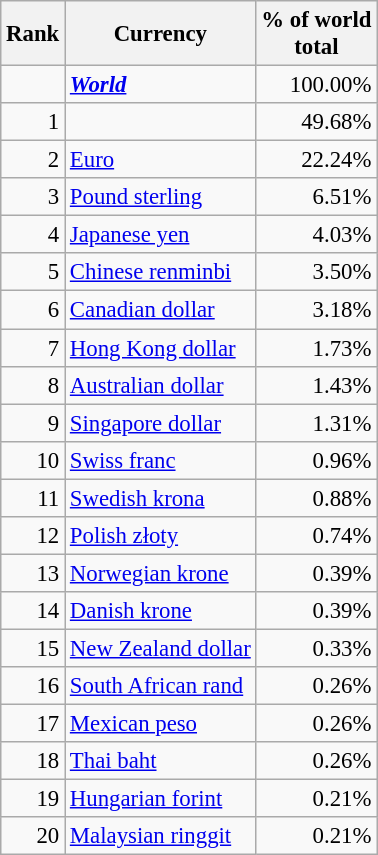<table class="wikitable sortable" style="text-align: right; font-size:95%">
<tr>
<th>Rank</th>
<th>Currency</th>
<th>% of world<br>total</th>
</tr>
<tr>
<td></td>
<td align="left"><strong><em><a href='#'>World</a></em></strong></td>
<td>100.00%</td>
</tr>
<tr>
<td>1</td>
<td align=left></td>
<td>49.68%</td>
</tr>
<tr>
<td>2</td>
<td align=left> <a href='#'>Euro</a></td>
<td>22.24%</td>
</tr>
<tr>
<td>3</td>
<td align=left> <a href='#'>Pound sterling</a></td>
<td>6.51%</td>
</tr>
<tr>
<td>4</td>
<td align=left> <a href='#'>Japanese yen</a></td>
<td>4.03%</td>
</tr>
<tr>
<td>5</td>
<td align=left> <a href='#'>Chinese renminbi</a></td>
<td>3.50%</td>
</tr>
<tr>
<td>6</td>
<td align=left> <a href='#'>Canadian dollar</a></td>
<td>3.18%</td>
</tr>
<tr>
<td>7</td>
<td align=left> <a href='#'>Hong Kong dollar</a></td>
<td>1.73%</td>
</tr>
<tr>
<td>8</td>
<td align=left> <a href='#'>Australian dollar</a></td>
<td>1.43%</td>
</tr>
<tr>
<td>9</td>
<td align=left> <a href='#'>Singapore dollar</a></td>
<td>1.31%</td>
</tr>
<tr>
<td>10</td>
<td align=left> <a href='#'>Swiss franc</a></td>
<td>0.96%</td>
</tr>
<tr>
<td>11</td>
<td align=left> <a href='#'>Swedish krona</a></td>
<td>0.88%</td>
</tr>
<tr>
<td>12</td>
<td align=left> <a href='#'>Polish złoty</a></td>
<td>0.74%</td>
</tr>
<tr>
<td>13</td>
<td align=left> <a href='#'>Norwegian krone</a></td>
<td>0.39%</td>
</tr>
<tr>
<td>14</td>
<td align=left> <a href='#'>Danish krone</a></td>
<td>0.39%</td>
</tr>
<tr>
<td>15</td>
<td align=left> <a href='#'>New Zealand dollar</a></td>
<td>0.33%</td>
</tr>
<tr>
<td>16</td>
<td align=left> <a href='#'>South African rand</a></td>
<td>0.26%</td>
</tr>
<tr>
<td>17</td>
<td align=left> <a href='#'>Mexican peso</a></td>
<td>0.26%</td>
</tr>
<tr>
<td>18</td>
<td align=left> <a href='#'>Thai baht</a></td>
<td>0.26%</td>
</tr>
<tr>
<td>19</td>
<td align=left> <a href='#'>Hungarian forint</a></td>
<td>0.21%</td>
</tr>
<tr>
<td>20</td>
<td align=left> <a href='#'>Malaysian ringgit</a></td>
<td>0.21%</td>
</tr>
</table>
